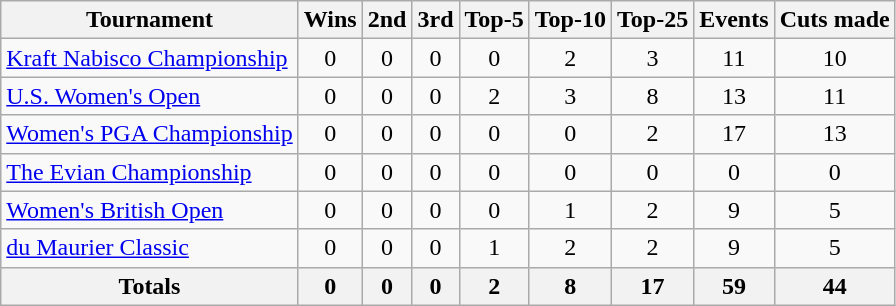<table class=wikitable style=text-align:center>
<tr>
<th>Tournament</th>
<th>Wins</th>
<th>2nd</th>
<th>3rd</th>
<th>Top-5</th>
<th>Top-10</th>
<th>Top-25</th>
<th>Events</th>
<th>Cuts made</th>
</tr>
<tr>
<td align=left><a href='#'>Kraft Nabisco Championship</a></td>
<td>0</td>
<td>0</td>
<td>0</td>
<td>0</td>
<td>2</td>
<td>3</td>
<td>11</td>
<td>10</td>
</tr>
<tr>
<td align=left><a href='#'>U.S. Women's Open</a></td>
<td>0</td>
<td>0</td>
<td>0</td>
<td>2</td>
<td>3</td>
<td>8</td>
<td>13</td>
<td>11</td>
</tr>
<tr>
<td align=left><a href='#'>Women's PGA Championship</a></td>
<td>0</td>
<td>0</td>
<td>0</td>
<td>0</td>
<td>0</td>
<td>2</td>
<td>17</td>
<td>13</td>
</tr>
<tr>
<td align=left><a href='#'>The Evian Championship</a></td>
<td>0</td>
<td>0</td>
<td>0</td>
<td>0</td>
<td>0</td>
<td>0</td>
<td>0</td>
<td>0</td>
</tr>
<tr>
<td align=left><a href='#'>Women's British Open</a></td>
<td>0</td>
<td>0</td>
<td>0</td>
<td>0</td>
<td>1</td>
<td>2</td>
<td>9</td>
<td>5</td>
</tr>
<tr>
<td align=left><a href='#'>du Maurier Classic</a></td>
<td>0</td>
<td>0</td>
<td>0</td>
<td>1</td>
<td>2</td>
<td>2</td>
<td>9</td>
<td>5</td>
</tr>
<tr>
<th>Totals</th>
<th>0</th>
<th>0</th>
<th>0</th>
<th>2</th>
<th>8</th>
<th>17</th>
<th>59</th>
<th>44</th>
</tr>
</table>
